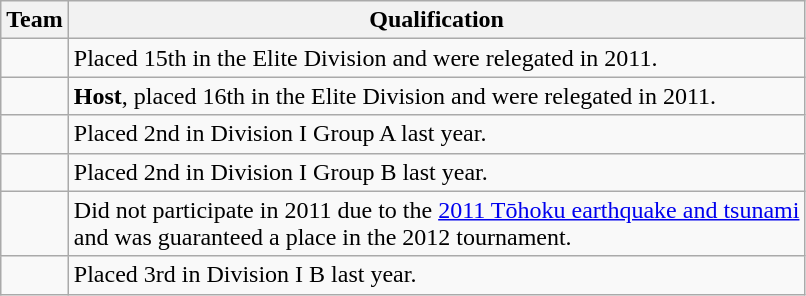<table class="wikitable">
<tr>
<th>Team</th>
<th>Qualification</th>
</tr>
<tr>
<td></td>
<td>Placed 15th in the Elite Division and were relegated in 2011.</td>
</tr>
<tr>
<td></td>
<td><strong>Host</strong>, placed 16th in the Elite Division and were relegated in 2011.</td>
</tr>
<tr>
<td></td>
<td>Placed 2nd in Division I Group A last year.</td>
</tr>
<tr>
<td></td>
<td>Placed 2nd in Division I Group B last year.</td>
</tr>
<tr>
<td></td>
<td>Did not participate in 2011 due to the <a href='#'>2011 Tōhoku earthquake and tsunami</a><br>and was guaranteed a place in the 2012 tournament.</td>
</tr>
<tr>
<td></td>
<td>Placed 3rd in Division I B last year.</td>
</tr>
</table>
